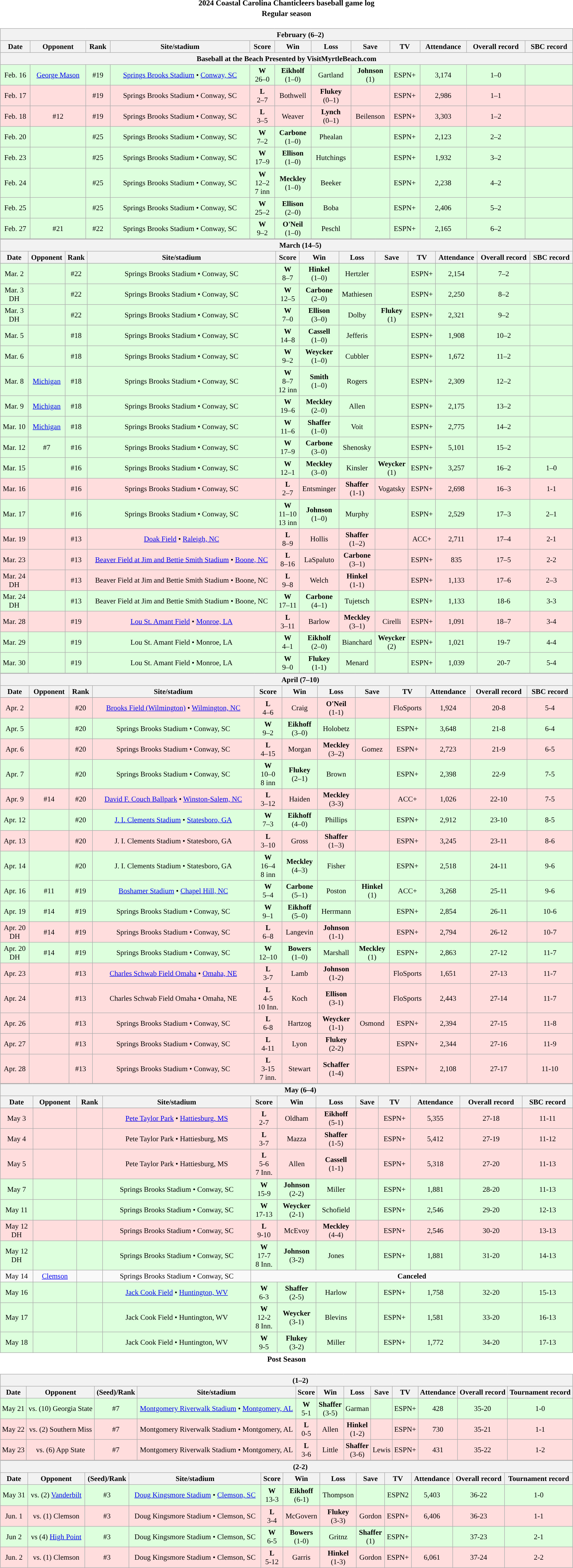<table class="toccolours" width=95% style="clear:both; margin:1.5em auto; text-align:center;">
<tr>
<th colspan=2>2024 Coastal Carolina Chanticleers baseball game log</th>
</tr>
<tr>
<th colspan=2>Regular season</th>
</tr>
<tr valign="top">
<td><br><table class="wikitable collapsible" style="margin:auto; width:100%; text-align:center; font-size:95%">
<tr>
<th colspan=12 style="padding-left:4em;">February (6–2)</th>
</tr>
<tr>
<th>Date</th>
<th>Opponent</th>
<th>Rank</th>
<th>Site/stadium</th>
<th>Score</th>
<th>Win</th>
<th>Loss</th>
<th>Save</th>
<th>TV</th>
<th>Attendance</th>
<th>Overall record</th>
<th>SBC record</th>
</tr>
<tr>
<th colspan=12>Baseball at the Beach Presented by VisitMyrtleBeach.com</th>
</tr>
<tr align="center" bgcolor=#ddffdd>
<td>Feb. 16</td>
<td><a href='#'>George Mason</a></td>
<td>#19</td>
<td><a href='#'>Springs Brooks Stadium</a> • <a href='#'>Conway, SC</a></td>
<td><strong>W</strong><br>26–0</td>
<td><strong>Eikholf</strong><br>(1–0)</td>
<td>Gartland</td>
<td><strong>Johnson</strong><br>(1)</td>
<td>ESPN+</td>
<td>3,174</td>
<td>1–0</td>
<td></td>
</tr>
<tr align="center" bgcolor=#ffdddd>
<td>Feb. 17</td>
<td></td>
<td>#19</td>
<td>Springs Brooks Stadium • Conway, SC</td>
<td><strong>L</strong><br>2–7</td>
<td>Bothwell</td>
<td><strong>Flukey</strong><br>(0–1)</td>
<td></td>
<td>ESPN+</td>
<td>2,986</td>
<td>1–1</td>
<td></td>
</tr>
<tr align="center" bgcolor=#ffdddd>
<td>Feb. 18</td>
<td>#12 </td>
<td>#19</td>
<td>Springs Brooks Stadium • Conway, SC</td>
<td><strong>L</strong><br>3–5</td>
<td>Weaver</td>
<td><strong>Lynch</strong><br>(0–1)</td>
<td>Beilenson</td>
<td>ESPN+</td>
<td>3,303</td>
<td>1–2</td>
<td></td>
</tr>
<tr align="center" bgcolor=#ddffdd>
<td>Feb. 20</td>
<td></td>
<td>#25</td>
<td>Springs Brooks Stadium • Conway, SC</td>
<td><strong>W</strong><br>7–2</td>
<td><strong>Carbone</strong><br>(1–0)</td>
<td>Phealan</td>
<td></td>
<td>ESPN+</td>
<td>2,123</td>
<td>2–2</td>
<td></td>
</tr>
<tr align="center" bgcolor=#ddffdd>
<td>Feb. 23</td>
<td></td>
<td>#25</td>
<td>Springs Brooks Stadium • Conway, SC</td>
<td><strong>W</strong><br>17–9</td>
<td><strong>Ellison</strong><br>(1–0)</td>
<td>Hutchings</td>
<td></td>
<td>ESPN+</td>
<td>1,932</td>
<td>3–2</td>
<td></td>
</tr>
<tr align="center" bgcolor=#ddffdd>
<td>Feb. 24</td>
<td></td>
<td>#25</td>
<td>Springs Brooks Stadium • Conway, SC</td>
<td><strong>W</strong><br>12–2<br>7 inn</td>
<td><strong>Meckley</strong><br>(1–0)</td>
<td>Beeker</td>
<td></td>
<td>ESPN+</td>
<td>2,238</td>
<td>4–2</td>
<td></td>
</tr>
<tr align="center" bgcolor=#ddffdd>
<td>Feb. 25</td>
<td></td>
<td>#25</td>
<td>Springs Brooks Stadium • Conway, SC</td>
<td><strong>W</strong><br>25–2</td>
<td><strong>Ellison</strong><br>(2–0)</td>
<td>Boba</td>
<td></td>
<td>ESPN+</td>
<td>2,406</td>
<td>5–2</td>
<td></td>
</tr>
<tr align="center" bgcolor=#ddffdd>
<td>Feb. 27</td>
<td>#21 </td>
<td>#22</td>
<td>Springs Brooks Stadium • Conway, SC</td>
<td><strong>W</strong><br>9–2</td>
<td><strong>O'Neil</strong><br>(1–0)</td>
<td>Peschl</td>
<td></td>
<td>ESPN+</td>
<td>2,165</td>
<td>6–2</td>
<td></td>
</tr>
</table>
<table class="wikitable collapsible" style="margin:auto; width:100%; text-align:center; font-size:95%">
<tr>
<th colspan=12 style="padding-left:4em;">March (14–5)</th>
</tr>
<tr>
<th>Date</th>
<th>Opponent</th>
<th>Rank</th>
<th>Site/stadium</th>
<th>Score</th>
<th>Win</th>
<th>Loss</th>
<th>Save</th>
<th>TV</th>
<th>Attendance</th>
<th>Overall record</th>
<th>SBC record</th>
</tr>
<tr>
</tr>
<tr align="center" bgcolor=#ddffdd>
<td>Mar. 2</td>
<td></td>
<td>#22</td>
<td>Springs Brooks Stadium • Conway, SC</td>
<td><strong>W</strong><br>8–7</td>
<td><strong>Hinkel</strong><br>(1–0)</td>
<td>Hertzler</td>
<td></td>
<td>ESPN+</td>
<td>2,154</td>
<td>7–2</td>
<td></td>
</tr>
<tr align="center" bgcolor=#ddffdd>
<td>Mar. 3<br>DH</td>
<td></td>
<td>#22</td>
<td>Springs Brooks Stadium • Conway, SC</td>
<td><strong>W</strong><br>12–5</td>
<td><strong>Carbone</strong><br>(2–0)</td>
<td>Mathiesen</td>
<td></td>
<td>ESPN+</td>
<td>2,250</td>
<td>8–2</td>
<td></td>
</tr>
<tr align="center" bgcolor=#ddffdd>
<td>Mar. 3<br>DH</td>
<td></td>
<td>#22</td>
<td>Springs Brooks Stadium • Conway, SC</td>
<td><strong>W</strong><br>7–0</td>
<td><strong>Ellison</strong><br>(3–0)</td>
<td>Dolby</td>
<td><strong>Flukey</strong><br>(1)</td>
<td>ESPN+</td>
<td>2,321</td>
<td>9–2</td>
<td></td>
</tr>
<tr align="center" bgcolor=#ddffdd>
<td>Mar. 5</td>
<td></td>
<td>#18</td>
<td>Springs Brooks Stadium • Conway, SC</td>
<td><strong>W</strong><br>14–8</td>
<td><strong>Cassell</strong><br>(1–0)</td>
<td>Jefferis</td>
<td></td>
<td>ESPN+</td>
<td>1,908</td>
<td>10–2</td>
<td></td>
</tr>
<tr align="center" bgcolor=#ddffdd>
<td>Mar. 6</td>
<td></td>
<td>#18</td>
<td>Springs Brooks Stadium • Conway, SC</td>
<td><strong>W</strong><br>9–2</td>
<td><strong>Weycker</strong><br>(1–0)</td>
<td>Cubbler</td>
<td></td>
<td>ESPN+</td>
<td>1,672</td>
<td>11–2</td>
<td></td>
</tr>
<tr align="center" bgcolor=#ddffdd>
<td>Mar. 8</td>
<td><a href='#'>Michigan</a></td>
<td>#18</td>
<td>Springs Brooks Stadium • Conway, SC</td>
<td><strong>W</strong><br>8–7<br> 12 inn</td>
<td><strong>Smith</strong><br>(1–0)</td>
<td>Rogers</td>
<td></td>
<td>ESPN+</td>
<td>2,309</td>
<td>12–2</td>
<td></td>
</tr>
<tr align="center" bgcolor=#ddffdd>
<td>Mar. 9</td>
<td><a href='#'>Michigan</a></td>
<td>#18</td>
<td>Springs Brooks Stadium • Conway, SC</td>
<td><strong>W</strong><br>19–6</td>
<td><strong>Meckley</strong><br>(2–0)</td>
<td>Allen</td>
<td></td>
<td>ESPN+</td>
<td>2,175</td>
<td>13–2</td>
<td></td>
</tr>
<tr align="center" bgcolor=#ddffdd>
<td>Mar. 10</td>
<td><a href='#'>Michigan</a></td>
<td>#18</td>
<td>Springs Brooks Stadium • Conway, SC</td>
<td><strong>W</strong><br>11–6</td>
<td><strong>Shaffer</strong><br>(1–0)</td>
<td>Voit</td>
<td></td>
<td>ESPN+</td>
<td>2,775</td>
<td>14–2</td>
<td></td>
</tr>
<tr align="center" bgcolor=#ddffdd>
<td>Mar. 12</td>
<td>#7 </td>
<td>#16</td>
<td>Springs Brooks Stadium • Conway, SC</td>
<td><strong>W</strong><br>17–9</td>
<td><strong>Carbone</strong><br>(3–0)</td>
<td>Shenosky</td>
<td></td>
<td>ESPN+</td>
<td>5,101</td>
<td>15–2</td>
<td></td>
</tr>
<tr align="center" bgcolor=#ddffdd>
<td>Mar. 15</td>
<td></td>
<td>#16</td>
<td>Springs Brooks Stadium • Conway, SC</td>
<td><strong>W</strong><br>12–1</td>
<td><strong>Meckley</strong><br>(3–0)</td>
<td>Kinsler</td>
<td><strong>Weycker</strong><br>(1)</td>
<td>ESPN+</td>
<td>3,257</td>
<td>16–2</td>
<td>1–0</td>
</tr>
<tr align="center" bgcolor=#ffdddd>
<td>Mar. 16</td>
<td></td>
<td>#16</td>
<td>Springs Brooks Stadium • Conway, SC</td>
<td><strong>L</strong><br>2–7</td>
<td>Entsminger</td>
<td><strong>Shaffer</strong><br>(1-1)</td>
<td>Vogatsky</td>
<td>ESPN+</td>
<td>2,698</td>
<td>16–3</td>
<td>1-1</td>
</tr>
<tr align="center" bgcolor=#ddffdd>
<td>Mar. 17</td>
<td></td>
<td>#16</td>
<td>Springs Brooks Stadium • Conway, SC</td>
<td><strong>W</strong><br>11–10<br>13 inn</td>
<td><strong>Johnson</strong><br>(1–0)</td>
<td>Murphy</td>
<td></td>
<td>ESPN+</td>
<td>2,529</td>
<td>17–3</td>
<td>2–1</td>
</tr>
<tr align="center" bgcolor=#ffdddd>
<td>Mar. 19</td>
<td></td>
<td>#13</td>
<td><a href='#'>Doak Field</a> • <a href='#'>Raleigh, NC</a></td>
<td><strong>L</strong><br>8–9</td>
<td>Hollis</td>
<td><strong>Shaffer</strong><br>(1–2)</td>
<td></td>
<td>ACC+</td>
<td>2,711</td>
<td>17–4</td>
<td>2-1</td>
</tr>
<tr align="center" bgcolor=#ffdddd>
<td>Mar. 23</td>
<td></td>
<td>#13</td>
<td><a href='#'>Beaver Field at Jim and Bettie Smith Stadium</a> • <a href='#'>Boone, NC</a></td>
<td><strong>L</strong><br>8–16</td>
<td>LaSpaluto</td>
<td><strong>Carbone</strong><br>(3–1)</td>
<td></td>
<td>ESPN+</td>
<td>835</td>
<td>17–5</td>
<td>2-2</td>
</tr>
<tr align="center" bgcolor=#ffdddd>
<td>Mar. 24<br>DH</td>
<td></td>
<td>#13</td>
<td>Beaver Field at Jim and Bettie Smith Stadium • Boone, NC</td>
<td><strong>L</strong><br>9–8</td>
<td>Welch</td>
<td><strong>Hinkel</strong><br>(1-1)</td>
<td></td>
<td>ESPN+</td>
<td>1,133</td>
<td>17–6</td>
<td>2–3</td>
</tr>
<tr align="center" bgcolor=#ddffdd>
<td>Mar. 24<br>DH</td>
<td></td>
<td>#13</td>
<td>Beaver Field at Jim and Bettie Smith Stadium • Boone, NC</td>
<td><strong>W</strong><br>17–11</td>
<td><strong>Carbone</strong><br>(4–1)</td>
<td>Tujetsch</td>
<td></td>
<td>ESPN+</td>
<td>1,133</td>
<td>18-6</td>
<td>3-3</td>
</tr>
<tr align="center" bgcolor=#ffdddd>
<td>Mar. 28</td>
<td></td>
<td>#19</td>
<td><a href='#'>Lou St. Amant Field</a> • <a href='#'>Monroe, LA</a></td>
<td><strong>L</strong><br>3–11</td>
<td>Barlow</td>
<td><strong>Meckley</strong><br>(3–1)</td>
<td>Cirelli</td>
<td>ESPN+</td>
<td>1,091</td>
<td>18–7</td>
<td>3-4</td>
</tr>
<tr align="center" bgcolor=#ddffdd>
<td>Mar. 29</td>
<td></td>
<td>#19</td>
<td>Lou St. Amant Field • Monroe, LA</td>
<td><strong>W</strong><br>4–1</td>
<td><strong>Eikholf</strong><br>(2–0)</td>
<td>Bianchard</td>
<td><strong>Weycker</strong><br>(2)</td>
<td>ESPN+</td>
<td>1,021</td>
<td>19-7</td>
<td>4-4</td>
</tr>
<tr align="center" bgcolor=#ddffdd>
<td>Mar. 30</td>
<td></td>
<td>#19</td>
<td>Lou St. Amant Field • Monroe, LA</td>
<td><strong>W</strong><br>9–0</td>
<td><strong>Flukey</strong><br>(1-1)</td>
<td>Menard</td>
<td></td>
<td>ESPN+</td>
<td>1,039</td>
<td>20-7</td>
<td>5-4</td>
</tr>
</table>
<table class="wikitable collapsible" style="margin:auto; width:100%; text-align:center; font-size:95%">
<tr>
<th colspan=12 style="padding-left:4em;">April (7–10)</th>
</tr>
<tr>
<th>Date</th>
<th>Opponent</th>
<th>Rank</th>
<th>Site/stadium</th>
<th>Score</th>
<th>Win</th>
<th>Loss</th>
<th>Save</th>
<th>TV</th>
<th>Attendance</th>
<th>Overall record</th>
<th>SBC record</th>
</tr>
<tr>
</tr>
<tr align="center" bgcolor=#ffdddd>
<td>Apr. 2</td>
<td></td>
<td>#20</td>
<td><a href='#'>Brooks Field (Wilmington)</a> • <a href='#'>Wilmington, NC</a></td>
<td><strong>L</strong><br>4–6</td>
<td>Craig</td>
<td><strong>O'Neil</strong><br>(1-1)</td>
<td></td>
<td>FloSports</td>
<td>1,924</td>
<td>20-8</td>
<td>5-4</td>
</tr>
<tr align="center" bgcolor=#ddffdd>
<td>Apr. 5</td>
<td></td>
<td>#20</td>
<td>Springs Brooks Stadium • Conway, SC</td>
<td><strong>W</strong><br>9–2</td>
<td><strong>Eikhoff</strong><br>(3–0)</td>
<td>Holobetz</td>
<td></td>
<td>ESPN+</td>
<td>3,648</td>
<td>21-8</td>
<td>6-4</td>
</tr>
<tr align="center" bgcolor=#ffdddd>
<td>Apr. 6</td>
<td></td>
<td>#20</td>
<td>Springs Brooks Stadium • Conway, SC</td>
<td><strong>L</strong><br>4–15</td>
<td>Morgan</td>
<td><strong>Meckley</strong><br>(3–2)</td>
<td>Gomez</td>
<td>ESPN+</td>
<td>2,723</td>
<td>21-9</td>
<td>6-5</td>
</tr>
<tr align="center" bgcolor=#ddffdd>
<td>Apr. 7</td>
<td></td>
<td>#20</td>
<td>Springs Brooks Stadium • Conway, SC</td>
<td><strong>W</strong><br>10–0<br>8 inn</td>
<td><strong>Flukey</strong><br>(2–1)</td>
<td>Brown</td>
<td></td>
<td>ESPN+</td>
<td>2,398</td>
<td>22-9</td>
<td>7-5</td>
</tr>
<tr align="center" bgcolor=#ffdddd>
<td>Apr. 9</td>
<td>#14 </td>
<td>#20</td>
<td><a href='#'>David F. Couch Ballpark</a> • <a href='#'>Winston-Salem, NC</a></td>
<td><strong>L</strong><br>3–12</td>
<td>Haiden</td>
<td><strong>Meckley</strong><br>(3-3)</td>
<td></td>
<td>ACC+</td>
<td>1,026</td>
<td>22-10</td>
<td>7-5</td>
</tr>
<tr align="center" bgcolor=#ddffdd>
<td>Apr. 12</td>
<td></td>
<td>#20</td>
<td><a href='#'>J. I. Clements Stadium</a> • <a href='#'>Statesboro, GA</a></td>
<td><strong>W</strong><br>7–3</td>
<td><strong>Eikhoff</strong><br>(4–0)</td>
<td>Phillips</td>
<td></td>
<td>ESPN+</td>
<td>2,912</td>
<td>23-10</td>
<td>8-5</td>
</tr>
<tr align="center" bgcolor=#ffdddd>
<td>Apr. 13</td>
<td></td>
<td>#20</td>
<td>J. I. Clements Stadium • Statesboro, GA</td>
<td><strong>L</strong><br>3–10</td>
<td>Gross</td>
<td><strong>Shaffer</strong><br>(1–3)</td>
<td></td>
<td>ESPN+</td>
<td>3,245</td>
<td>23-11</td>
<td>8-6</td>
</tr>
<tr align="center" bgcolor=#ddffdd>
<td>Apr. 14</td>
<td></td>
<td>#20</td>
<td>J. I. Clements Stadium • Statesboro, GA</td>
<td><strong>W</strong><br>16–4<br>8 inn</td>
<td><strong>Meckley</strong><br>(4–3)</td>
<td>Fisher</td>
<td></td>
<td>ESPN+</td>
<td>2,518</td>
<td>24-11</td>
<td>9-6</td>
</tr>
<tr align="center" bgcolor=#ddffdd>
<td>Apr. 16</td>
<td>#11 </td>
<td>#19</td>
<td><a href='#'>Boshamer Stadium</a> • <a href='#'>Chapel Hill, NC</a></td>
<td><strong>W</strong><br>5–4</td>
<td><strong>Carbone</strong><br>(5–1)</td>
<td>Poston</td>
<td><strong>Hinkel</strong><br>(1)</td>
<td>ACC+</td>
<td>3,268</td>
<td>25-11</td>
<td>9-6</td>
</tr>
<tr align="center" bgcolor=#ddffdd>
<td>Apr. 19</td>
<td>#14 </td>
<td>#19</td>
<td>Springs Brooks Stadium • Conway, SC</td>
<td><strong>W</strong><br>9–1</td>
<td><strong>Eikhoff</strong><br>(5–0)</td>
<td>Herrmann</td>
<td></td>
<td>ESPN+</td>
<td>2,854</td>
<td>26-11</td>
<td>10-6</td>
</tr>
<tr align="center" bgcolor=#ffdddd>
<td>Apr. 20<br>DH</td>
<td>#14 </td>
<td>#19</td>
<td>Springs Brooks Stadium • Conway, SC</td>
<td><strong>L</strong><br>6–8</td>
<td>Langevin</td>
<td><strong>Johnson</strong><br>(1-1)</td>
<td></td>
<td>ESPN+</td>
<td>2,794</td>
<td>26-12</td>
<td>10-7</td>
</tr>
<tr align="center" bgcolor=#ddffdd>
<td>Apr. 20<br>DH</td>
<td>#14 </td>
<td>#19</td>
<td>Springs Brooks Stadium • Conway, SC</td>
<td><strong>W</strong><br>12–10</td>
<td><strong>Bowers</strong><br>(1–0)</td>
<td>Marshall</td>
<td><strong>Meckley</strong><br>(1)</td>
<td>ESPN+</td>
<td>2,863</td>
<td>27-12</td>
<td>11-7</td>
</tr>
<tr align="center" bgcolor=#ffdddd>
<td>Apr. 23</td>
<td></td>
<td>#13</td>
<td><a href='#'>Charles Schwab Field Omaha</a> • <a href='#'>Omaha, NE</a></td>
<td><strong>L</strong> <br>3-7</td>
<td>Lamb</td>
<td><strong>Johnson</strong> <br> (1-2)</td>
<td></td>
<td>FloSports</td>
<td>1,651</td>
<td>27-13</td>
<td>11-7</td>
</tr>
<tr align="center" bgcolor=#ffdddd>
<td>Apr. 24</td>
<td></td>
<td>#13</td>
<td>Charles Schwab Field Omaha • Omaha, NE</td>
<td><strong>L</strong> <br>4-5 <br> 10 Inn.</td>
<td>Koch</td>
<td><strong>Ellison</strong> <br> (3-1)</td>
<td></td>
<td>FloSports</td>
<td>2,443</td>
<td>27-14</td>
<td>11-7</td>
</tr>
<tr align="center" bgcolor=#ffdddd>
<td>Apr. 26</td>
<td></td>
<td>#13</td>
<td>Springs Brooks Stadium • Conway, SC</td>
<td><strong>L</strong> <br>6-8</td>
<td>Hartzog</td>
<td><strong>Weycker</strong> <br> (1-1)</td>
<td>Osmond</td>
<td>ESPN+</td>
<td>2,394</td>
<td>27-15</td>
<td>11-8</td>
</tr>
<tr align="center" bgcolor=#ffdddd>
<td>Apr. 27</td>
<td></td>
<td>#13</td>
<td>Springs Brooks Stadium • Conway, SC</td>
<td><strong>L</strong> <br>4-11</td>
<td>Lyon</td>
<td><strong>Flukey</strong> <br> (2-2)</td>
<td></td>
<td>ESPN+</td>
<td>2,344</td>
<td>27-16</td>
<td>11-9</td>
</tr>
<tr align="center" bgcolor=#ffdddd>
<td>Apr. 28</td>
<td></td>
<td>#13</td>
<td>Springs Brooks Stadium • Conway, SC</td>
<td><strong>L</strong> <br>3-15 <br>7 inn.</td>
<td>Stewart</td>
<td><strong>Schaffer</strong> <br> (1-4)</td>
<td></td>
<td>ESPN+</td>
<td>2,108</td>
<td>27-17</td>
<td>11-10</td>
</tr>
</table>
<table class="wikitable collapsible" style="margin:auto; width:100%; text-align:center; font-size:95%">
<tr>
<th colspan=12 style="padding-left:4em;">May (6–4)</th>
</tr>
<tr>
<th>Date</th>
<th>Opponent</th>
<th>Rank</th>
<th>Site/stadium</th>
<th>Score</th>
<th>Win</th>
<th>Loss</th>
<th>Save</th>
<th>TV</th>
<th>Attendance</th>
<th>Overall record</th>
<th>SBC record</th>
</tr>
<tr>
</tr>
<tr align="center" bgcolor=#ffdddd>
<td>May 3</td>
<td></td>
<td></td>
<td><a href='#'>Pete Taylor Park</a> • <a href='#'>Hattiesburg, MS</a></td>
<td><strong>L</strong> <br>2-7</td>
<td>Oldham</td>
<td><strong>Eikhoff</strong> <br> (5-1)</td>
<td></td>
<td>ESPN+</td>
<td>5,355</td>
<td>27-18</td>
<td>11-11</td>
</tr>
<tr align="center" bgcolor=#ffdddd>
<td>May 4</td>
<td></td>
<td></td>
<td>Pete Taylor Park • Hattiesburg, MS</td>
<td><strong>L</strong> <br>3-7</td>
<td>Mazza</td>
<td><strong>Shaffer</strong> <br> (1-5)</td>
<td></td>
<td>ESPN+</td>
<td>5,412</td>
<td>27-19</td>
<td>11-12</td>
</tr>
<tr align="center" bgcolor=#ffdddd>
<td>May 5</td>
<td></td>
<td></td>
<td>Pete Taylor Park • Hattiesburg, MS</td>
<td><strong>L</strong> <br>5-6<br>7 Inn.</td>
<td>Allen</td>
<td><strong>Cassell</strong> <br> (1-1)</td>
<td></td>
<td>ESPN+</td>
<td>5,318</td>
<td>27-20</td>
<td>11-13</td>
</tr>
<tr align="center" bgcolor=#ddffdd>
<td>May 7</td>
<td></td>
<td></td>
<td>Springs Brooks Stadium • Conway, SC</td>
<td><strong>W</strong><br> 15-9</td>
<td><strong>Johnson</strong><br>(2-2)</td>
<td>Miller</td>
<td></td>
<td>ESPN+</td>
<td>1,881</td>
<td>28-20</td>
<td>11-13</td>
</tr>
<tr align="center" bgcolor=#ddffdd>
<td>May 11</td>
<td></td>
<td></td>
<td>Springs Brooks Stadium • Conway, SC</td>
<td><strong>W</strong><br> 17-13</td>
<td><strong>Weycker</strong><br>(2-1)</td>
<td>Schofield</td>
<td></td>
<td>ESPN+</td>
<td>2,546</td>
<td>29-20</td>
<td>12-13</td>
</tr>
<tr align="center" bgcolor=#ffdddd>
<td>May 12<br>DH</td>
<td></td>
<td></td>
<td>Springs Brooks Stadium • Conway, SC</td>
<td><strong>L</strong><br> 9-10</td>
<td>McEvoy</td>
<td><strong>Meckley</strong><br> (4-4)</td>
<td></td>
<td>ESPN+</td>
<td>2,546</td>
<td>30-20</td>
<td>13-13</td>
</tr>
<tr align="center" bgcolor=#ddffdd>
<td>May 12<br> DH</td>
<td></td>
<td></td>
<td>Springs Brooks Stadium • Conway, SC</td>
<td><strong>W</strong><br> 17-7<br> 8 Inn.</td>
<td><strong>Johnson</strong><br> (3-2)</td>
<td>Jones</td>
<td></td>
<td>ESPN+</td>
<td>1,881</td>
<td>31-20</td>
<td>14-13</td>
</tr>
<tr align="center" bgcolor="">
<td>May 14</td>
<td><a href='#'>Clemson</a></td>
<td></td>
<td>Springs Brooks Stadium • Conway, SC</td>
<td colspan=8><strong>Canceled</strong></td>
</tr>
<tr align="center" bgcolor=#ddffdd>
<td>May 16</td>
<td></td>
<td></td>
<td><a href='#'>Jack Cook Field</a> • <a href='#'>Huntington, WV</a></td>
<td><strong>W</strong><br>6-3</td>
<td><strong>Shaffer</strong><br>(2-5)</td>
<td>Harlow</td>
<td></td>
<td>ESPN+</td>
<td>1,758</td>
<td>32-20</td>
<td>15-13</td>
</tr>
<tr align="center" bgcolor=#ddffdd>
<td>May 17</td>
<td></td>
<td></td>
<td>Jack Cook Field • Huntington, WV</td>
<td><strong>W</strong><br>12-2<br> 8 Inn.</td>
<td><strong>Weycker</strong><br>(3-1)</td>
<td>Blevins</td>
<td></td>
<td>ESPN+</td>
<td>1,581</td>
<td>33-20</td>
<td>16-13</td>
</tr>
<tr align="center" bgcolor=#ddffdd>
<td>May 18</td>
<td></td>
<td></td>
<td>Jack Cook Field • Huntington, WV</td>
<td><strong>W</strong><br>9-5</td>
<td><strong>Flukey</strong><br>(3-2)</td>
<td>Miller</td>
<td></td>
<td>ESPN+</td>
<td>1,772</td>
<td>34-20</td>
<td>17-13</td>
</tr>
</table>
</td>
</tr>
<tr>
<th colspan=2>Post Season</th>
</tr>
<tr valign="top">
<td><br><table class="wikitable collapsible" style="margin:auto; width:100%; text-align:center; font-size:95%">
<tr>
<th colspan=12 style="padding-left:4em;"> (1–2)</th>
</tr>
<tr>
<th>Date</th>
<th>Opponent</th>
<th>(Seed)/Rank</th>
<th>Site/stadium</th>
<th>Score</th>
<th>Win</th>
<th>Loss</th>
<th>Save</th>
<th>TV</th>
<th>Attendance</th>
<th>Overall record</th>
<th>Tournament record</th>
</tr>
<tr align="center" bgcolor=#ddffdd>
<td>May 21</td>
<td>vs. (10) Georgia State</td>
<td>#7</td>
<td><a href='#'>Montgomery Riverwalk Stadium</a> • <a href='#'>Montgomery, AL</a></td>
<td><strong>W</strong><br>5-1</td>
<td><strong>Shaffer</strong><br>(3-5)</td>
<td>Garman</td>
<td></td>
<td>ESPN+</td>
<td>428</td>
<td>35-20</td>
<td>1-0</td>
</tr>
<tr align="center" bgcolor=ffdddd>
<td>May 22</td>
<td>vs. (2) Southern Miss</td>
<td>#7</td>
<td>Montgomery Riverwalk Stadium • Montgomery, AL</td>
<td><strong>L</strong><br>0-5</td>
<td>Allen</td>
<td><strong>Hinkel</strong><br>(1-2)</td>
<td></td>
<td>ESPN+</td>
<td>730</td>
<td>35-21</td>
<td>1-1</td>
</tr>
<tr align="center" bgcolor=ffdddd>
<td>May 23</td>
<td>vs. (6) App State</td>
<td>#7</td>
<td>Montgomery Riverwalk Stadium • Montgomery, AL</td>
<td><strong>L</strong><br> 3-6</td>
<td>Little</td>
<td><strong>Shaffer</strong><br>(3-6)</td>
<td>Lewis</td>
<td>ESPN+</td>
<td>431</td>
<td>35-22</td>
<td>1-2</td>
</tr>
</table>
<table class="wikitable collapsible" style="margin:auto; width:100%; text-align:center; font-size:95%">
<tr>
<th colspan=12 style="padding-left:4em;"> (2-2)</th>
</tr>
<tr>
<th>Date</th>
<th>Opponent</th>
<th>(Seed)/Rank</th>
<th>Site/stadium</th>
<th>Score</th>
<th>Win</th>
<th>Loss</th>
<th>Save</th>
<th>TV</th>
<th>Attendance</th>
<th>Overall record</th>
<th>Tournament record</th>
</tr>
<tr align="center" bgcolor=ddffdd>
<td>May 31</td>
<td>vs. (2) <a href='#'>Vanderbilt</a></td>
<td>#3</td>
<td><a href='#'>Doug Kingsmore Stadium</a> • <a href='#'>Clemson, SC</a></td>
<td><strong>W</strong><br>13-3</td>
<td><strong>Eikhoff</strong><br>(6-1)</td>
<td>Thompson</td>
<td></td>
<td>ESPN2</td>
<td>5,403</td>
<td>36-22</td>
<td>1-0</td>
</tr>
<tr align="center" bgcolor=ffdddd>
<td>Jun. 1</td>
<td>vs. (1) Clemson</td>
<td>#3</td>
<td>Doug Kingsmore Stadium • Clemson, SC</td>
<td><strong>L</strong><br>3-4</td>
<td>McGovern</td>
<td><strong>Flukey</strong><br>(3-3)</td>
<td>Gordon</td>
<td>ESPN+</td>
<td>6,406</td>
<td>36-23</td>
<td>1-1</td>
</tr>
<tr align="center" bgcolor=ddffdd>
<td>Jun 2</td>
<td>vs (4) <a href='#'>High Point</a></td>
<td>#3</td>
<td>Doug Kingsmore Stadium • Clemson, SC</td>
<td><strong>W</strong><br>6-5</td>
<td><strong>Bowers</strong><br>(1-0)</td>
<td>Gritnz</td>
<td><strong>Shaffer</strong><br>(1)</td>
<td>ESPN+</td>
<td></td>
<td>37-23</td>
<td>2-1</td>
</tr>
<tr align="center" bgcolor=ffdddd>
<td>Jun. 2</td>
<td>vs. (1) Clemson</td>
<td>#3</td>
<td>Doug Kingsmore Stadium • Clemson, SC</td>
<td><strong>L</strong><br>5-12</td>
<td>Garris</td>
<td><strong>Hinkel</strong><br>(1-3)</td>
<td>Gordon</td>
<td>ESPN+</td>
<td>6,061</td>
<td>37-24</td>
<td>2-2</td>
</tr>
</table>
</td>
</tr>
</table>
